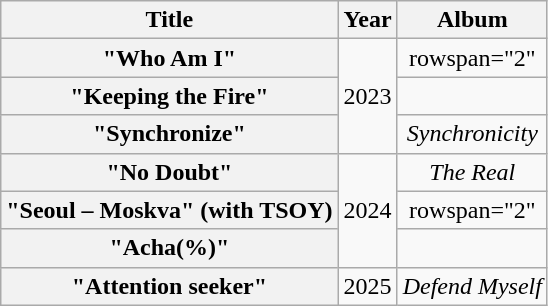<table class="wikitable plainrowheaders" style="text-align:center">
<tr>
<th scope="col">Title</th>
<th scope="col">Year</th>
<th scope="col">Album</th>
</tr>
<tr>
<th scope="row">"Who Am I"</th>
<td rowspan="3">2023</td>
<td>rowspan="2" </td>
</tr>
<tr>
<th scope="row">"Keeping the Fire"</th>
</tr>
<tr>
<th scope="row">"Synchronize"</th>
<td><em>Synchronicity</em></td>
</tr>
<tr>
<th scope="row">"No Doubt"</th>
<td rowspan="3">2024</td>
<td><em>The Real</em></td>
</tr>
<tr>
<th scope="row">"Seoul – Moskva" (with TSOY)</th>
<td>rowspan="2" </td>
</tr>
<tr>
<th scope="row">"Acha(%)"</th>
</tr>
<tr>
<th scope="row">"Attention seeker"</th>
<td>2025</td>
<td><em>Defend Myself</em></td>
</tr>
</table>
